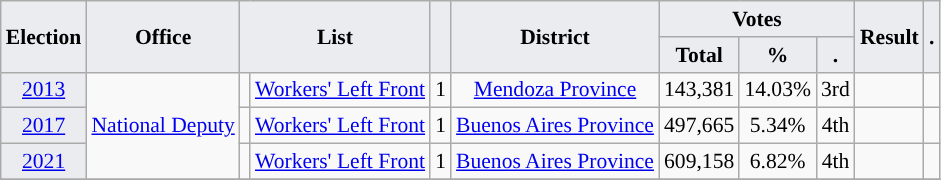<table class="wikitable" style="font-size:90%; text-align:center;">
<tr>
<th style="background-color:#EAECF0;" rowspan=2>Election</th>
<th style="background-color:#EAECF0;" rowspan=2>Office</th>
<th style="background-color:#EAECF0;" colspan=2 rowspan=2>List</th>
<th style="background-color:#EAECF0;" rowspan=2></th>
<th style="background-color:#EAECF0;" rowspan=2>District</th>
<th style="background-color:#EAECF0;" colspan=3>Votes</th>
<th style="background-color:#EAECF0;" rowspan=2>Result</th>
<th style="background-color:#EAECF0;" rowspan=2>.</th>
</tr>
<tr>
<th style="background-color:#EAECF0;">Total</th>
<th style="background-color:#EAECF0;">%</th>
<th style="background-color:#EAECF0;">.</th>
</tr>
<tr>
<td style="background-color:#EAECF0;"><a href='#'>2013</a></td>
<td rowspan="3"><a href='#'>National Deputy</a></td>
<td style="background-color:"></td>
<td><a href='#'>Workers' Left Front</a></td>
<td>1</td>
<td><a href='#'>Mendoza Province</a></td>
<td>143,381</td>
<td>14.03%</td>
<td>3rd</td>
<td></td>
<td></td>
</tr>
<tr>
<td style="background-color:#EAECF0;"><a href='#'>2017</a></td>
<td style="background-color:"></td>
<td><a href='#'>Workers' Left Front</a></td>
<td>1</td>
<td><a href='#'>Buenos Aires Province</a></td>
<td>497,665</td>
<td>5.34%</td>
<td>4th</td>
<td></td>
<td></td>
</tr>
<tr>
<td style="background-color:#EAECF0;"><a href='#'>2021</a></td>
<td style="background-color:"></td>
<td><a href='#'>Workers' Left Front</a></td>
<td>1</td>
<td><a href='#'>Buenos Aires Province</a></td>
<td>609,158</td>
<td>6.82%</td>
<td>4th</td>
<td></td>
<td></td>
</tr>
<tr>
</tr>
</table>
